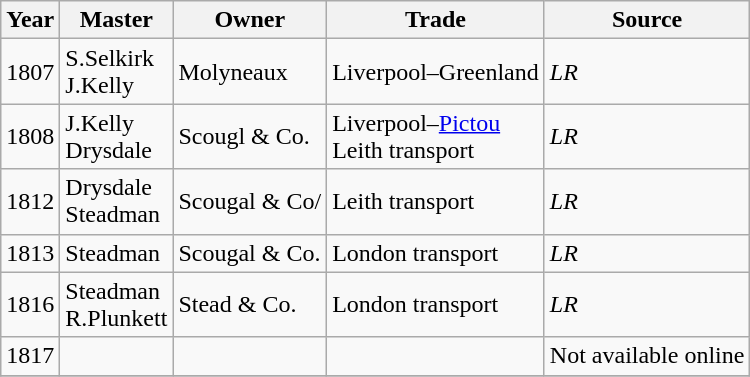<table class="sortable wikitable">
<tr>
<th>Year</th>
<th>Master</th>
<th>Owner</th>
<th>Trade</th>
<th>Source</th>
</tr>
<tr>
<td>1807</td>
<td>S.Selkirk<br>J.Kelly</td>
<td>Molyneaux</td>
<td>Liverpool–Greenland</td>
<td><em>LR</em></td>
</tr>
<tr>
<td>1808</td>
<td>J.Kelly<br>Drysdale</td>
<td>Scougl & Co.</td>
<td>Liverpool–<a href='#'>Pictou</a><br>Leith transport</td>
<td><em>LR</em></td>
</tr>
<tr>
<td>1812</td>
<td>Drysdale<br>Steadman</td>
<td>Scougal & Co/</td>
<td>Leith transport</td>
<td><em>LR</em></td>
</tr>
<tr>
<td>1813</td>
<td>Steadman</td>
<td>Scougal & Co.</td>
<td>London transport</td>
<td><em>LR</em></td>
</tr>
<tr>
<td>1816</td>
<td>Steadman<br>R.Plunkett</td>
<td>Stead & Co.</td>
<td>London transport</td>
<td><em>LR</em></td>
</tr>
<tr>
<td>1817</td>
<td></td>
<td></td>
<td></td>
<td>Not available online</td>
</tr>
<tr>
</tr>
</table>
